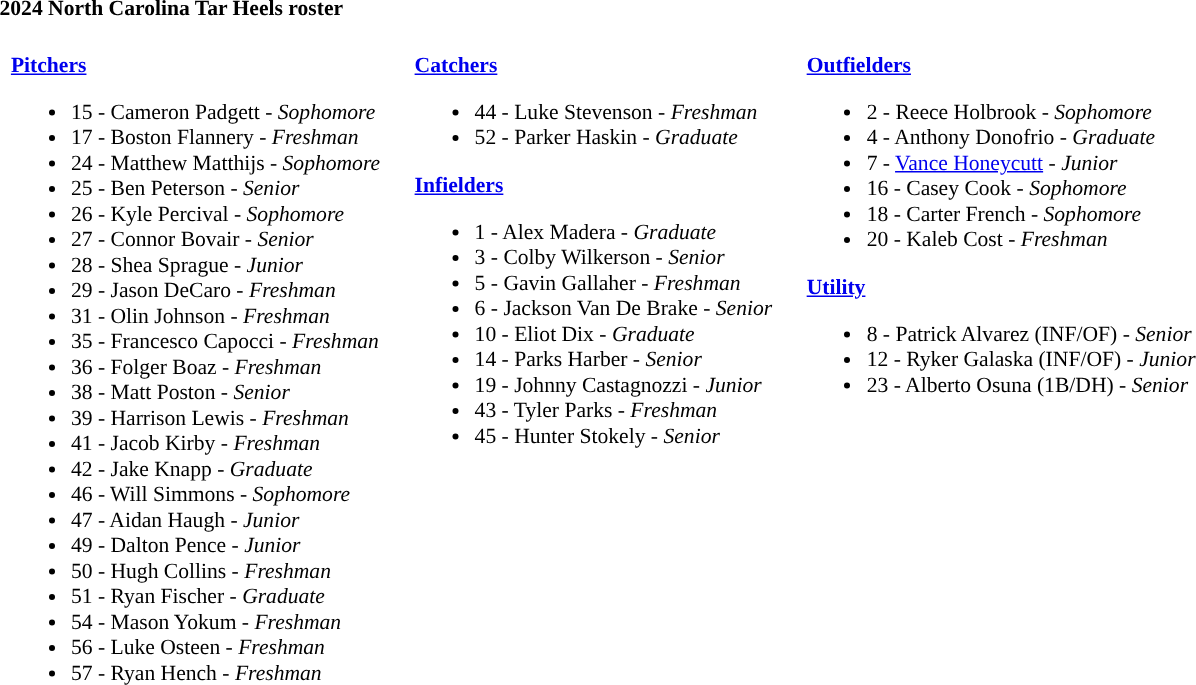<table class="toccolours" style="text-align: left; font-size:90%;">
<tr>
<th colspan="9">2024 North Carolina Tar Heels roster</th>
</tr>
<tr>
<td width="03"> </td>
<td valign="top"><br><strong><a href='#'>Pitchers</a></strong><ul><li>15 - Cameron Padgett - <em>Sophomore</em></li><li>17 - Boston Flannery - <em>Freshman</em></li><li>24 - Matthew Matthijs - <em>Sophomore</em></li><li>25 - Ben Peterson - <em>Senior</em></li><li>26 - Kyle Percival - <em>Sophomore</em></li><li>27 - Connor Bovair - <em>Senior</em></li><li>28 - Shea Sprague - <em>Junior</em></li><li>29 - Jason DeCaro - <em>Freshman</em></li><li>31 - Olin Johnson - <em>Freshman</em></li><li>35 - Francesco Capocci - <em>Freshman</em></li><li>36 - Folger Boaz - <em>Freshman</em></li><li>38 - Matt Poston - <em>Senior</em></li><li>39 - Harrison Lewis - <em>Freshman</em></li><li>41 - Jacob Kirby - <em>Freshman</em></li><li>42 - Jake Knapp - <em>Graduate</em></li><li>46 - Will Simmons - <em>Sophomore</em></li><li>47 - Aidan Haugh - <em>Junior</em></li><li>49 - Dalton Pence - <em>Junior</em></li><li>50 - Hugh Collins - <em>Freshman</em></li><li>51 - Ryan Fischer - <em>Graduate</em></li><li>54 - Mason Yokum - <em>Freshman</em></li><li>56 - Luke Osteen - <em>Freshman</em></li><li>57 - Ryan Hench - <em>Freshman</em></li></ul></td>
<td width="15"> </td>
<td valign="top"><br><strong><a href='#'>Catchers</a></strong><ul><li>44 - Luke Stevenson - <em>Freshman</em></li><li>52 - Parker Haskin - <em>Graduate</em></li></ul><strong><a href='#'>Infielders</a></strong><ul><li>1 - Alex Madera - <em>Graduate</em></li><li>3 - Colby Wilkerson - <em>Senior</em></li><li>5 - Gavin Gallaher - <em>Freshman</em></li><li>6 - Jackson Van De Brake - <em>Senior</em></li><li>10 - Eliot Dix - <em>Graduate</em></li><li>14 - Parks Harber - <em>Senior</em></li><li>19 - Johnny Castagnozzi - <em>Junior</em></li><li>43 - Tyler Parks - <em>Freshman</em></li><li>45 - Hunter Stokely - <em>Senior</em></li></ul></td>
<td width="15"> </td>
<td valign="top"><br><strong><a href='#'>Outfielders</a></strong><ul><li>2 - Reece Holbrook - <em>Sophomore</em></li><li>4 - Anthony Donofrio - <em>Graduate</em></li><li>7 - <a href='#'>Vance Honeycutt</a> - <em>Junior</em></li><li>16 - Casey Cook - <em> Sophomore</em></li><li>18 - Carter French - <em>Sophomore</em></li><li>20 - Kaleb Cost - <em>Freshman</em></li></ul><strong><a href='#'>Utility</a></strong><ul><li>8 - Patrick Alvarez (INF/OF) - <em>Senior</em></li><li>12 - Ryker Galaska (INF/OF) - <em>Junior</em></li><li>23 - Alberto Osuna (1B/DH) - <em>Senior</em></li></ul></td>
<td width="25"> </td>
</tr>
</table>
